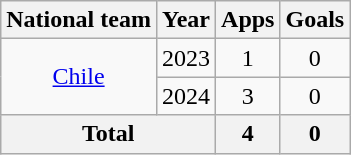<table class=wikitable style=text-align:center>
<tr>
<th>National team</th>
<th>Year</th>
<th>Apps</th>
<th>Goals</th>
</tr>
<tr>
<td rowspan="2"><a href='#'>Chile</a></td>
<td>2023</td>
<td>1</td>
<td>0</td>
</tr>
<tr>
<td>2024</td>
<td>3</td>
<td>0</td>
</tr>
<tr>
<th colspan=2>Total</th>
<th>4</th>
<th>0</th>
</tr>
</table>
